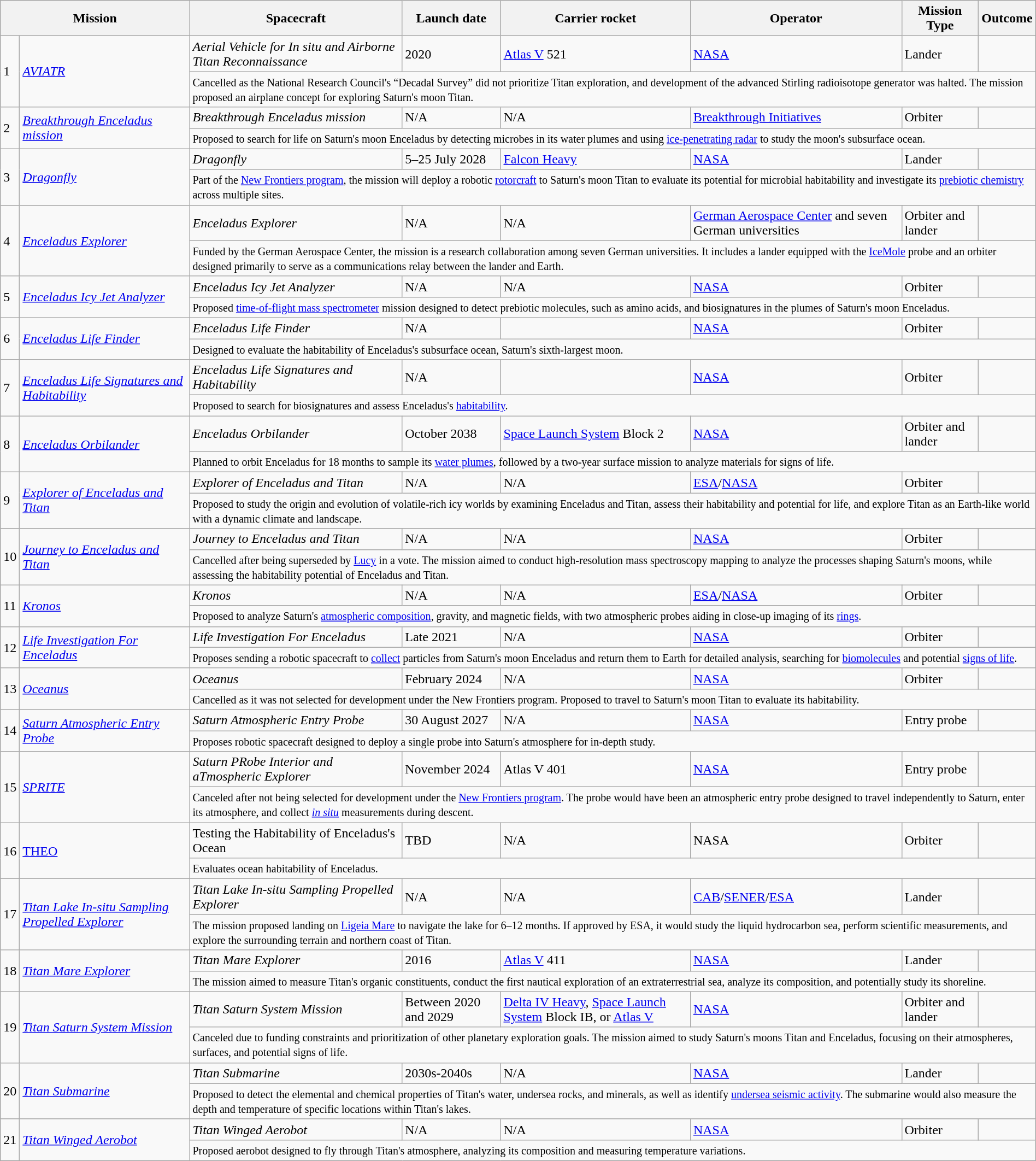<table class="wikitable sortable" style="width:100%">
<tr>
<th colspan="2">Mission</th>
<th>Spacecraft</th>
<th>Launch date</th>
<th>Carrier rocket</th>
<th>Operator</th>
<th>Mission Type</th>
<th>Outcome</th>
</tr>
<tr>
<td rowspan="2">1</td>
<td rowspan="2"><em><a href='#'>AVIATR</a></em></td>
<td><em>Aerial Vehicle for In situ and Airborne Titan Reconnaissance</em></td>
<td>2020</td>
<td><a href='#'>Atlas V</a> 521</td>
<td> <a href='#'>NASA</a></td>
<td>Lander</td>
<td></td>
</tr>
<tr>
<td colspan="6"><small>Cancelled as the National Research Council's “Decadal Survey” did not prioritize Titan exploration, and development of the advanced Stirling radioisotope generator was halted. The mission proposed an airplane concept for exploring Saturn's moon Titan.</small></td>
</tr>
<tr>
<td rowspan="2">2</td>
<td rowspan="2"><em><a href='#'>Breakthrough Enceladus mission</a></em></td>
<td><em>Breakthrough Enceladus mission</em></td>
<td>N/A</td>
<td>N/A</td>
<td> <a href='#'>Breakthrough Initiatives</a></td>
<td>Orbiter</td>
<td></td>
</tr>
<tr>
<td colspan="6"><small>Proposed to search for life on Saturn's moon Enceladus by detecting microbes in its water plumes and using <a href='#'>ice-penetrating radar</a> to study the moon's subsurface ocean.</small></td>
</tr>
<tr>
<td rowspan="2">3</td>
<td rowspan="2"><em><a href='#'>Dragonfly</a></em></td>
<td><em>Dragonfly</em></td>
<td>5–25 July 2028</td>
<td><a href='#'>Falcon Heavy</a></td>
<td> <a href='#'>NASA</a></td>
<td>Lander</td>
<td></td>
</tr>
<tr>
<td colspan="6"><small>Part of the <a href='#'>New Frontiers program</a>, the mission will deploy a robotic <a href='#'>rotorcraft</a> to Saturn's moon Titan to evaluate its potential for microbial habitability and investigate its <a href='#'>prebiotic chemistry</a> across multiple sites.</small></td>
</tr>
<tr>
<td rowspan="2">4</td>
<td rowspan="2"><em><a href='#'>Enceladus Explorer</a></em></td>
<td><em>Enceladus Explorer</em></td>
<td>N/A</td>
<td>N/A</td>
<td> <a href='#'>German Aerospace Center</a> and seven German universities</td>
<td>Orbiter and lander</td>
<td></td>
</tr>
<tr>
<td colspan="6"><small>Funded by the German Aerospace Center, the mission is a research collaboration among seven German universities. It includes a lander equipped with the <a href='#'>IceMole</a> probe and an orbiter designed primarily to serve as a communications relay between the lander and Earth.</small></td>
</tr>
<tr>
<td rowspan="2">5</td>
<td rowspan="2"><em><a href='#'>Enceladus Icy Jet Analyzer</a></em></td>
<td><em>Enceladus Icy Jet Analyzer</em></td>
<td>N/A</td>
<td>N/A</td>
<td> <a href='#'>NASA</a></td>
<td>Orbiter</td>
<td></td>
</tr>
<tr>
<td colspan="6"><small>Proposed <a href='#'>time-of-flight mass spectrometer</a> mission designed to detect prebiotic molecules, such as amino acids, and biosignatures in the plumes of Saturn's moon Enceladus.</small></td>
</tr>
<tr>
<td rowspan="2">6</td>
<td rowspan="2"><em><a href='#'>Enceladus Life Finder</a></em></td>
<td><em>Enceladus Life Finder</em></td>
<td>N/A</td>
<td></td>
<td> <a href='#'>NASA</a></td>
<td>Orbiter</td>
<td></td>
</tr>
<tr>
<td colspan="6"><small>Designed to evaluate the habitability of Enceladus's subsurface ocean, Saturn's sixth-largest moon.</small></td>
</tr>
<tr>
<td rowspan="2">7</td>
<td rowspan="2"><em><a href='#'>Enceladus Life Signatures and Habitability</a></em></td>
<td><em>Enceladus Life Signatures and Habitability</em></td>
<td>N/A</td>
<td></td>
<td> <a href='#'>NASA</a></td>
<td>Orbiter</td>
<td></td>
</tr>
<tr>
<td colspan="6"><small> Proposed to search for biosignatures and assess Enceladus's <a href='#'>habitability</a>.</small></td>
</tr>
<tr>
<td rowspan="2">8</td>
<td rowspan="2"><em><a href='#'>Enceladus Orbilander</a></em></td>
<td><em>Enceladus Orbilander</em></td>
<td>October 2038</td>
<td><a href='#'>Space Launch System</a> Block 2</td>
<td> <a href='#'>NASA</a></td>
<td>Orbiter and lander</td>
<td></td>
</tr>
<tr>
<td colspan="6"><small>Planned to orbit Enceladus for 18 months to sample its <a href='#'>water plumes</a>, followed by a two-year surface mission to analyze materials for signs of life.</small></td>
</tr>
<tr>
<td rowspan="2">9</td>
<td rowspan="2"><em><a href='#'>Explorer of Enceladus and Titan</a></em></td>
<td><em>Explorer of Enceladus and Titan</em></td>
<td>N/A</td>
<td>N/A</td>
<td>  <a href='#'>ESA</a>/<a href='#'>NASA</a></td>
<td>Orbiter</td>
<td></td>
</tr>
<tr>
<td colspan="6"><small>Proposed to study the origin and evolution of volatile-rich icy worlds by examining Enceladus and Titan, assess their habitability and potential for life, and explore Titan as an Earth-like world with a dynamic climate and landscape.</small></td>
</tr>
<tr>
<td rowspan="2">10</td>
<td rowspan="2"><em><a href='#'>Journey to Enceladus and Titan</a></em></td>
<td><em>Journey to Enceladus and Titan</em></td>
<td>N/A</td>
<td>N/A</td>
<td> <a href='#'>NASA</a></td>
<td>Orbiter</td>
<td></td>
</tr>
<tr>
<td colspan="6"><small>Cancelled after being superseded by <a href='#'>Lucy</a> in a vote. The mission aimed to conduct high-resolution mass spectroscopy mapping to analyze the processes shaping Saturn's moons, while assessing the habitability potential of Enceladus and Titan.</small></td>
</tr>
<tr>
<td rowspan="2">11</td>
<td rowspan="2"><em><a href='#'>Kronos</a></em></td>
<td><em>Kronos</em></td>
<td>N/A</td>
<td>N/A</td>
<td>  <a href='#'>ESA</a>/<a href='#'>NASA</a></td>
<td>Orbiter</td>
<td></td>
</tr>
<tr>
<td colspan="6"><small>Proposed to analyze Saturn's <a href='#'>atmospheric composition</a>, gravity, and magnetic fields, with two atmospheric probes aiding in close-up imaging of its <a href='#'>rings</a>.</small></td>
</tr>
<tr>
<td rowspan="2">12</td>
<td rowspan="2"><em><a href='#'>Life Investigation For Enceladus</a></em></td>
<td><em>Life Investigation For Enceladus</em></td>
<td>Late 2021</td>
<td>N/A</td>
<td> <a href='#'>NASA</a></td>
<td>Orbiter</td>
<td></td>
</tr>
<tr>
<td colspan="6"><small>Proposes sending a robotic spacecraft to <a href='#'>collect</a> particles from Saturn's moon Enceladus and return them to Earth for detailed analysis, searching for <a href='#'>biomolecules</a> and potential <a href='#'>signs of life</a>.</small></td>
</tr>
<tr>
<td rowspan="2">13</td>
<td rowspan="2"><em><a href='#'>Oceanus</a></em></td>
<td><em>Oceanus</em></td>
<td>February 2024</td>
<td>N/A</td>
<td> <a href='#'>NASA</a></td>
<td>Orbiter</td>
<td></td>
</tr>
<tr>
<td colspan="6"><small>Cancelled as it was not selected for development under the New Frontiers program. Proposed to travel to Saturn's moon Titan to evaluate its habitability.</small></td>
</tr>
<tr>
<td rowspan="2">14</td>
<td rowspan="2"><em><a href='#'>Saturn Atmospheric Entry Probe</a></em></td>
<td><em>Saturn Atmospheric Entry Probe</em></td>
<td>30 August 2027</td>
<td>N/A</td>
<td> <a href='#'>NASA</a></td>
<td>Entry probe</td>
<td></td>
</tr>
<tr>
<td colspan="6"><small>Proposes robotic spacecraft designed to deploy a single probe into Saturn's atmosphere for in-depth study.</small></td>
</tr>
<tr>
<td rowspan="2">15</td>
<td rowspan="2"><em><a href='#'>SPRITE</a></em></td>
<td><em>Saturn PRobe Interior and aTmospheric Explorer</em></td>
<td>November 2024</td>
<td>Atlas V 401</td>
<td> <a href='#'>NASA</a></td>
<td>Entry probe</td>
<td></td>
</tr>
<tr>
<td colspan="6"><small> Canceled after not being selected for development under the <a href='#'>New Frontiers program</a>. The probe would have been an atmospheric entry probe designed to travel independently to Saturn, enter its atmosphere, and collect <em><a href='#'>in situ</a></em> measurements during descent.</small></td>
</tr>
<tr>
<td rowspan="2">16</td>
<td rowspan="2"><a href='#'>THEO</a></td>
<td>Testing the Habitability of Enceladus's Ocean</td>
<td>TBD</td>
<td>N/A</td>
<td> NASA</td>
<td>Orbiter</td>
<td></td>
</tr>
<tr>
<td colspan="6"><small>Evaluates ocean habitability of Enceladus.</small></td>
</tr>
<tr>
<td rowspan="2">17</td>
<td rowspan="2"><em><a href='#'>Titan Lake In-situ Sampling Propelled Explorer</a></em></td>
<td><em>Titan Lake In-situ Sampling Propelled Explorer</em></td>
<td>N/A</td>
<td>N/A</td>
<td>  <a href='#'>CAB</a>/<a href='#'>SENER</a>/<a href='#'>ESA</a></td>
<td>Lander</td>
<td></td>
</tr>
<tr>
<td colspan="6"><small> The mission proposed landing on <a href='#'>Ligeia Mare</a> to navigate the lake for 6–12 months. If approved by ESA, it would study the liquid hydrocarbon sea, perform scientific measurements, and explore the surrounding terrain and northern coast of Titan.</small></td>
</tr>
<tr>
<td rowspan="2">18</td>
<td rowspan="2"><em><a href='#'>Titan Mare Explorer</a></em></td>
<td><em>Titan Mare Explorer</em></td>
<td>2016</td>
<td><a href='#'>Atlas V</a> 411</td>
<td> <a href='#'>NASA</a></td>
<td>Lander</td>
<td></td>
</tr>
<tr>
<td colspan="6"><small>The mission aimed to measure Titan's organic constituents, conduct the first nautical exploration of an extraterrestrial sea, analyze its composition, and potentially study its shoreline.</small></td>
</tr>
<tr>
<td rowspan="2">19</td>
<td rowspan="2"><em><a href='#'>Titan Saturn System Mission</a></em></td>
<td><em>Titan Saturn System Mission</em></td>
<td>Between 2020 and 2029</td>
<td><a href='#'>Delta IV Heavy</a>, <a href='#'>Space Launch System</a> Block IB, or <a href='#'>Atlas V</a></td>
<td> <a href='#'>NASA</a></td>
<td>Orbiter and lander</td>
<td></td>
</tr>
<tr>
<td colspan="6"><small>Canceled due to funding constraints and prioritization of other planetary exploration goals. The mission aimed to study Saturn's moons Titan and Enceladus, focusing on their atmospheres, surfaces, and potential signs of life.</small></td>
</tr>
<tr>
<td rowspan="2">20</td>
<td rowspan="2"><em><a href='#'>Titan Submarine</a></em></td>
<td><em>Titan Submarine</em></td>
<td>2030s-2040s</td>
<td>N/A</td>
<td> <a href='#'>NASA</a></td>
<td>Lander</td>
<td></td>
</tr>
<tr>
<td colspan="6"><small>Proposed to detect the elemental and chemical properties of Titan's water, undersea rocks, and minerals, as well as identify <a href='#'>undersea seismic activity</a>. The submarine would also measure the depth and temperature of specific locations within Titan's lakes.</small></td>
</tr>
<tr>
<td rowspan="2">21</td>
<td rowspan="2"><em><a href='#'>Titan Winged Aerobot</a></em></td>
<td><em>Titan Winged Aerobot</em></td>
<td>N/A</td>
<td>N/A</td>
<td> <a href='#'>NASA</a></td>
<td>Orbiter</td>
<td></td>
</tr>
<tr>
<td colspan="6"><small>Proposed aerobot designed to fly through Titan's atmosphere, analyzing its composition and measuring temperature variations. </small></td>
</tr>
</table>
